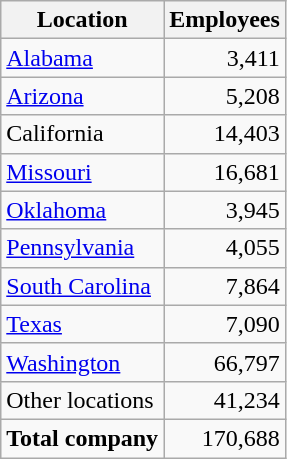<table class="wikitable sortable">
<tr>
<th scope="col">Location</th>
<th scope="col">Employees</th>
</tr>
<tr>
<td><a href='#'>Alabama</a></td>
<td style="text-align: right;">3,411</td>
</tr>
<tr>
<td><a href='#'>Arizona</a></td>
<td style="text-align: right;">5,208</td>
</tr>
<tr>
<td>California</td>
<td style="text-align: right;">14,403</td>
</tr>
<tr>
<td><a href='#'>Missouri</a></td>
<td style="text-align: right;">16,681</td>
</tr>
<tr>
<td><a href='#'>Oklahoma</a></td>
<td style="text-align: right;">3,945</td>
</tr>
<tr>
<td><a href='#'>Pennsylvania</a></td>
<td style="text-align: right;">4,055</td>
</tr>
<tr>
<td><a href='#'>South Carolina</a></td>
<td style="text-align: right;">7,864</td>
</tr>
<tr>
<td><a href='#'>Texas</a></td>
<td style="text-align: right;">7,090</td>
</tr>
<tr>
<td><a href='#'>Washington</a></td>
<td style="text-align: right;">66,797</td>
</tr>
<tr>
<td>Other locations</td>
<td style="text-align: right;">41,234</td>
</tr>
<tr>
<td><strong>Total company</strong></td>
<td style="text-align: right;">170,688</td>
</tr>
</table>
